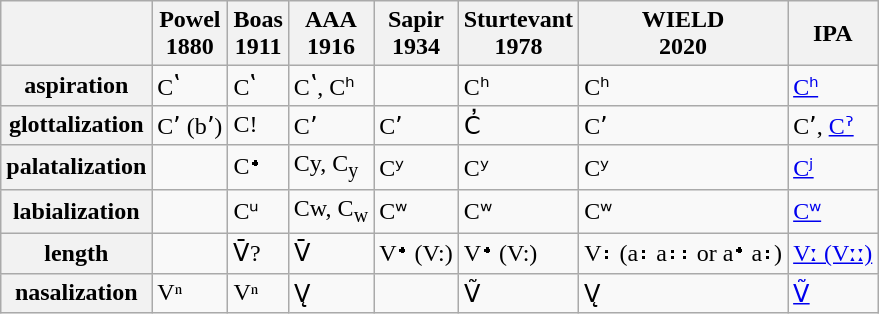<table class="wikitable Unicode">
<tr>
<th></th>
<th>Powel<br>1880</th>
<th>Boas<br>1911</th>
<th>AAA<br>1916</th>
<th>Sapir<br>1934</th>
<th>Sturtevant<br>1978</th>
<th>WIELD<br>2020</th>
<th>IPA</th>
</tr>
<tr>
<th>aspiration</th>
<td>Cʽ</td>
<td>Cʽ</td>
<td>Cʽ, Cʰ</td>
<td></td>
<td>Cʰ</td>
<td>Cʰ</td>
<td><a href='#'>Cʰ</a></td>
</tr>
<tr>
<th>glottalization</th>
<td>Cʼ (bʼ)</td>
<td>C!</td>
<td>Cʼ</td>
<td>Cʼ</td>
<td>C̓</td>
<td>Cʼ</td>
<td>Cʼ, <a href='#'>Cˀ</a></td>
</tr>
<tr>
<th>palatalization</th>
<td></td>
<td>Cꞏ</td>
<td>Cy, C<sub>y</sub></td>
<td>Cʸ</td>
<td>Cʸ</td>
<td>Cʸ</td>
<td><a href='#'>Cʲ</a></td>
</tr>
<tr>
<th>labialization</th>
<td></td>
<td>Cᵘ</td>
<td>Cw, C<sub>w</sub></td>
<td>Cʷ</td>
<td>Cʷ</td>
<td>Cʷ</td>
<td><a href='#'>Cʷ</a></td>
</tr>
<tr>
<th>length</th>
<td></td>
<td>V̄?</td>
<td>V̄</td>
<td>Vꞏ (V:)</td>
<td>Vꞏ (V:)</td>
<td>V꞉ (a꞉ a꞉꞉ or aꞏ a꞉)</td>
<td><a href='#'>Vː (Vːː)</a></td>
</tr>
<tr>
<th>nasalization</th>
<td>Vⁿ</td>
<td>Vⁿ</td>
<td>V̨</td>
<td></td>
<td>Ṽ</td>
<td>V̨</td>
<td><a href='#'>Ṽ</a></td>
</tr>
</table>
